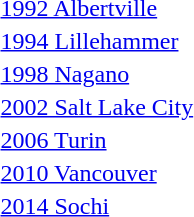<table>
<tr>
<td><a href='#'>1992 Albertville</a><br></td>
<td></td>
<td></td>
<td></td>
</tr>
<tr>
<td><a href='#'>1994 Lillehammer</a><br></td>
<td></td>
<td></td>
<td></td>
</tr>
<tr>
<td><a href='#'>1998 Nagano</a><br></td>
<td></td>
<td></td>
<td></td>
</tr>
<tr valign="top">
<td><a href='#'>2002 Salt Lake City</a><br></td>
<td></td>
<td></td>
<td></td>
</tr>
<tr>
<td><a href='#'>2006 Turin</a><br></td>
<td></td>
<td></td>
<td></td>
</tr>
<tr>
<td><a href='#'>2010 Vancouver</a><br></td>
<td></td>
<td></td>
<td></td>
</tr>
<tr>
<td><a href='#'>2014 Sochi</a><br></td>
<td></td>
<td></td>
<td></td>
</tr>
<tr valign="top">
<td><br></td>
<td></td>
<td></td>
<td></td>
</tr>
<tr valign="top">
<td><br></td>
<td></td>
<td></td>
<td></td>
</tr>
</table>
